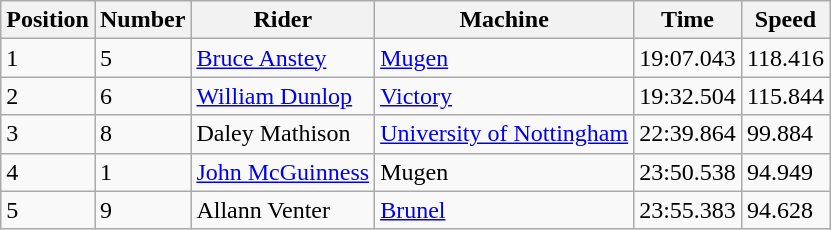<table class="wikitable">
<tr>
<th>Position</th>
<th>Number</th>
<th>Rider</th>
<th>Machine</th>
<th>Time</th>
<th>Speed</th>
</tr>
<tr>
<td>1</td>
<td>5</td>
<td> <a href='#'>Bruce Anstey</a></td>
<td><a href='#'>Mugen</a></td>
<td>19:07.043</td>
<td>118.416</td>
</tr>
<tr>
<td>2</td>
<td>6</td>
<td> <a href='#'>William Dunlop</a></td>
<td><a href='#'>Victory</a></td>
<td>19:32.504</td>
<td>115.844</td>
</tr>
<tr>
<td>3</td>
<td>8</td>
<td> Daley Mathison</td>
<td><a href='#'>University of Nottingham</a></td>
<td>22:39.864</td>
<td>99.884</td>
</tr>
<tr>
<td>4</td>
<td>1</td>
<td> <a href='#'>John McGuinness</a></td>
<td>Mugen</td>
<td>23:50.538</td>
<td>94.949</td>
</tr>
<tr>
<td>5</td>
<td>9</td>
<td> Allann Venter</td>
<td><a href='#'>Brunel</a></td>
<td>23:55.383</td>
<td>94.628</td>
</tr>
</table>
